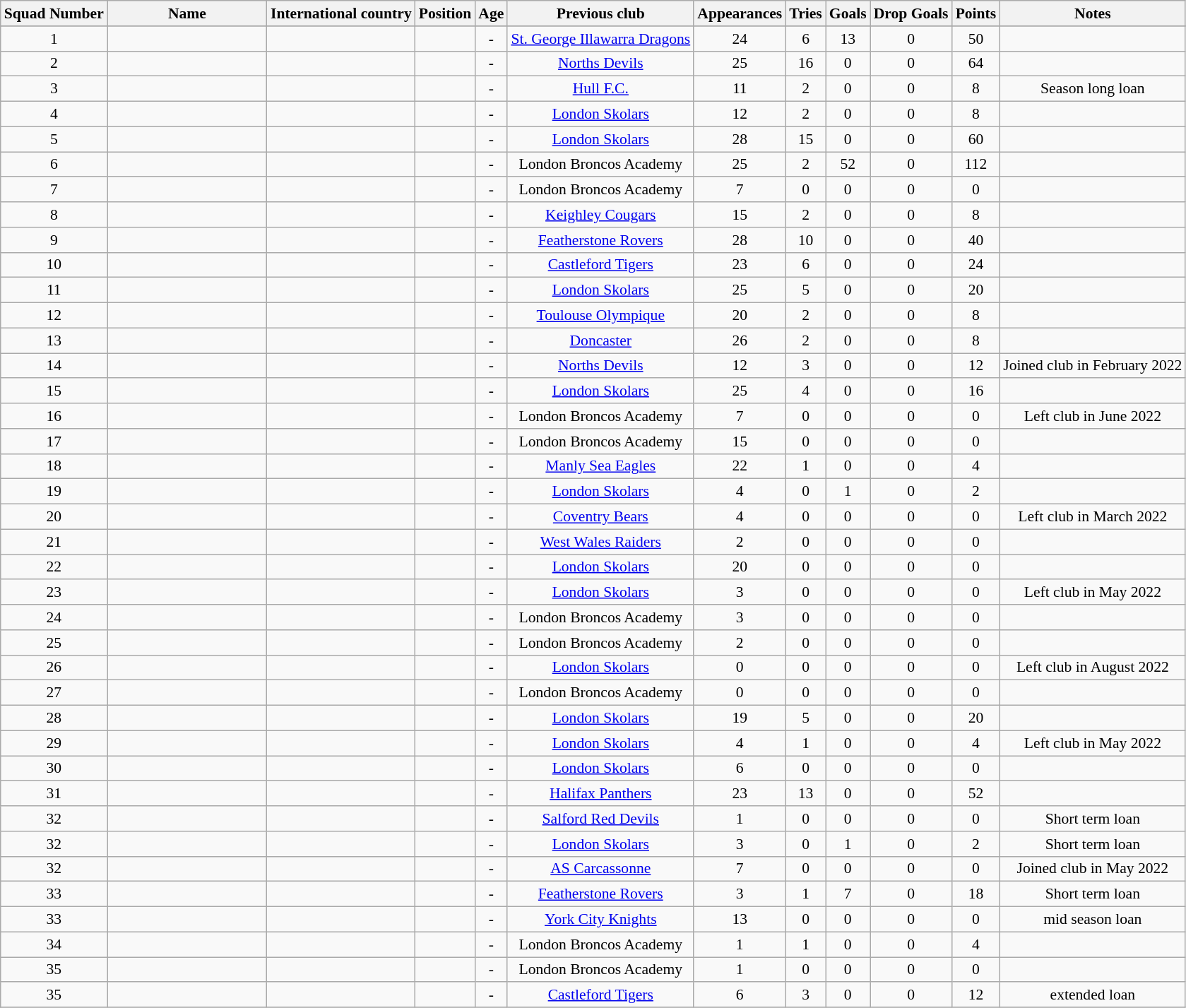<table class="wikitable sortable" style="text-align: center; font-size:90%">
<tr>
<th>Squad Number</th>
<th style="width:10em">Name</th>
<th>International country</th>
<th>Position</th>
<th>Age</th>
<th>Previous club</th>
<th>Appearances</th>
<th>Tries</th>
<th>Goals</th>
<th>Drop Goals</th>
<th>Points</th>
<th>Notes</th>
</tr>
<tr>
</tr>
<tr |	Squad No.	||		||	Representative country	||	Position	||	Age	||	Previous Club	||	Appearances	||	Tries	||	Goals 	||	Drop Goals	||	Points  ||	Notes>
</tr>
<tr>
<td>1</td>
<td></td>
<td></td>
<td></td>
<td>-</td>
<td><a href='#'>St. George Illawarra Dragons</a></td>
<td>24</td>
<td>6</td>
<td>13</td>
<td>0</td>
<td>50</td>
<td></td>
</tr>
<tr>
<td>2</td>
<td></td>
<td></td>
<td></td>
<td>-</td>
<td><a href='#'>Norths Devils</a></td>
<td>25</td>
<td>16</td>
<td>0</td>
<td>0</td>
<td>64</td>
<td></td>
</tr>
<tr>
<td>3</td>
<td></td>
<td></td>
<td></td>
<td>-</td>
<td><a href='#'>Hull F.C.</a></td>
<td>11</td>
<td>2</td>
<td>0</td>
<td>0</td>
<td>8</td>
<td>Season long loan</td>
</tr>
<tr>
<td>4</td>
<td></td>
<td></td>
<td></td>
<td>-</td>
<td><a href='#'>London Skolars</a></td>
<td>12</td>
<td>2</td>
<td>0</td>
<td>0</td>
<td>8</td>
<td></td>
</tr>
<tr>
<td>5</td>
<td></td>
<td></td>
<td></td>
<td>-</td>
<td><a href='#'>London Skolars</a></td>
<td>28</td>
<td>15</td>
<td>0</td>
<td>0</td>
<td>60</td>
<td></td>
</tr>
<tr>
<td>6</td>
<td></td>
<td></td>
<td></td>
<td>-</td>
<td>London Broncos Academy</td>
<td>25</td>
<td>2</td>
<td>52</td>
<td>0</td>
<td>112</td>
<td></td>
</tr>
<tr>
<td>7</td>
<td></td>
<td></td>
<td></td>
<td>-</td>
<td>London Broncos Academy</td>
<td>7</td>
<td>0</td>
<td>0</td>
<td>0</td>
<td>0</td>
<td></td>
</tr>
<tr>
<td>8</td>
<td></td>
<td></td>
<td></td>
<td>-</td>
<td><a href='#'>Keighley Cougars</a></td>
<td>15</td>
<td>2</td>
<td>0</td>
<td>0</td>
<td>8</td>
<td></td>
</tr>
<tr>
<td>9</td>
<td></td>
<td></td>
<td></td>
<td>-</td>
<td><a href='#'>Featherstone Rovers</a></td>
<td>28</td>
<td>10</td>
<td>0</td>
<td>0</td>
<td>40</td>
<td></td>
</tr>
<tr>
<td>10</td>
<td></td>
<td></td>
<td></td>
<td>-</td>
<td><a href='#'>Castleford Tigers</a></td>
<td>23</td>
<td>6</td>
<td>0</td>
<td>0</td>
<td>24</td>
<td></td>
</tr>
<tr>
<td>11</td>
<td></td>
<td></td>
<td></td>
<td>-</td>
<td><a href='#'>London Skolars</a></td>
<td>25</td>
<td>5</td>
<td>0</td>
<td>0</td>
<td>20</td>
<td></td>
</tr>
<tr>
<td>12</td>
<td></td>
<td></td>
<td></td>
<td>-</td>
<td><a href='#'>Toulouse Olympique</a></td>
<td>20</td>
<td>2</td>
<td>0</td>
<td>0</td>
<td>8</td>
<td></td>
</tr>
<tr>
<td>13</td>
<td></td>
<td></td>
<td></td>
<td>-</td>
<td><a href='#'>Doncaster</a></td>
<td>26</td>
<td>2</td>
<td>0</td>
<td>0</td>
<td>8</td>
<td></td>
</tr>
<tr>
<td>14</td>
<td></td>
<td></td>
<td></td>
<td>-</td>
<td><a href='#'>Norths Devils</a></td>
<td>12</td>
<td>3</td>
<td>0</td>
<td>0</td>
<td>12</td>
<td>Joined club in February 2022</td>
</tr>
<tr>
<td>15</td>
<td></td>
<td></td>
<td></td>
<td>-</td>
<td><a href='#'>London Skolars</a></td>
<td>25</td>
<td>4</td>
<td>0</td>
<td>0</td>
<td>16</td>
<td></td>
</tr>
<tr>
<td>16</td>
<td></td>
<td></td>
<td></td>
<td>-</td>
<td>London Broncos Academy</td>
<td>7</td>
<td>0</td>
<td>0</td>
<td>0</td>
<td>0</td>
<td>Left club in June 2022</td>
</tr>
<tr>
<td>17</td>
<td></td>
<td></td>
<td></td>
<td>-</td>
<td>London Broncos Academy</td>
<td>15</td>
<td>0</td>
<td>0</td>
<td>0</td>
<td>0</td>
<td></td>
</tr>
<tr>
<td>18</td>
<td></td>
<td></td>
<td></td>
<td>-</td>
<td><a href='#'>Manly Sea Eagles</a></td>
<td>22</td>
<td>1</td>
<td>0</td>
<td>0</td>
<td>4</td>
<td></td>
</tr>
<tr>
<td>19</td>
<td></td>
<td></td>
<td></td>
<td>-</td>
<td><a href='#'>London Skolars</a></td>
<td>4</td>
<td>0</td>
<td>1</td>
<td>0</td>
<td>2</td>
<td></td>
</tr>
<tr>
<td>20</td>
<td></td>
<td></td>
<td></td>
<td>-</td>
<td><a href='#'>Coventry Bears</a></td>
<td>4</td>
<td>0</td>
<td>0</td>
<td>0</td>
<td>0</td>
<td>Left club in March 2022</td>
</tr>
<tr>
<td>21</td>
<td></td>
<td></td>
<td></td>
<td>-</td>
<td><a href='#'>West Wales Raiders</a></td>
<td>2</td>
<td>0</td>
<td>0</td>
<td>0</td>
<td>0</td>
<td></td>
</tr>
<tr>
<td>22</td>
<td></td>
<td></td>
<td></td>
<td>-</td>
<td><a href='#'>London Skolars</a></td>
<td>20</td>
<td>0</td>
<td>0</td>
<td>0</td>
<td>0</td>
<td></td>
</tr>
<tr>
<td>23</td>
<td></td>
<td></td>
<td></td>
<td>-</td>
<td><a href='#'>London Skolars</a></td>
<td>3</td>
<td>0</td>
<td>0</td>
<td>0</td>
<td>0</td>
<td>Left club in May 2022</td>
</tr>
<tr>
<td>24</td>
<td></td>
<td></td>
<td></td>
<td>-</td>
<td>London Broncos Academy</td>
<td>3</td>
<td>0</td>
<td>0</td>
<td>0</td>
<td>0</td>
<td></td>
</tr>
<tr>
<td>25</td>
<td></td>
<td></td>
<td></td>
<td>-</td>
<td>London Broncos Academy</td>
<td>2</td>
<td>0</td>
<td>0</td>
<td>0</td>
<td>0</td>
<td></td>
</tr>
<tr>
<td>26</td>
<td></td>
<td></td>
<td></td>
<td>-</td>
<td><a href='#'>London Skolars</a></td>
<td>0</td>
<td>0</td>
<td>0</td>
<td>0</td>
<td>0</td>
<td>Left club in August 2022</td>
</tr>
<tr>
<td>27</td>
<td></td>
<td></td>
<td></td>
<td>-</td>
<td>London Broncos Academy</td>
<td>0</td>
<td>0</td>
<td>0</td>
<td>0</td>
<td>0</td>
<td></td>
</tr>
<tr>
<td>28</td>
<td></td>
<td></td>
<td></td>
<td>-</td>
<td><a href='#'>London Skolars</a></td>
<td>19</td>
<td>5</td>
<td>0</td>
<td>0</td>
<td>20</td>
<td></td>
</tr>
<tr>
<td>29</td>
<td></td>
<td></td>
<td></td>
<td>-</td>
<td><a href='#'>London Skolars</a></td>
<td>4</td>
<td>1</td>
<td>0</td>
<td>0</td>
<td>4</td>
<td>Left club in May 2022</td>
</tr>
<tr>
<td>30</td>
<td></td>
<td></td>
<td></td>
<td>-</td>
<td><a href='#'>London Skolars</a></td>
<td>6</td>
<td>0</td>
<td>0</td>
<td>0</td>
<td>0</td>
<td></td>
</tr>
<tr>
<td>31</td>
<td></td>
<td></td>
<td></td>
<td>-</td>
<td><a href='#'>Halifax Panthers</a></td>
<td>23</td>
<td>13</td>
<td>0</td>
<td>0</td>
<td>52</td>
<td></td>
</tr>
<tr>
<td>32</td>
<td></td>
<td></td>
<td></td>
<td>-</td>
<td><a href='#'>Salford Red Devils</a></td>
<td>1</td>
<td>0</td>
<td>0</td>
<td>0</td>
<td>0</td>
<td>Short term loan</td>
</tr>
<tr>
<td>32</td>
<td></td>
<td></td>
<td></td>
<td>-</td>
<td><a href='#'>London Skolars</a></td>
<td>3</td>
<td>0</td>
<td>1</td>
<td>0</td>
<td>2</td>
<td>Short term loan</td>
</tr>
<tr>
<td>32</td>
<td></td>
<td></td>
<td></td>
<td>-</td>
<td><a href='#'>AS Carcassonne</a></td>
<td>7</td>
<td>0</td>
<td>0</td>
<td>0</td>
<td>0</td>
<td>Joined club in May 2022</td>
</tr>
<tr>
<td>33</td>
<td></td>
<td></td>
<td></td>
<td>-</td>
<td><a href='#'>Featherstone Rovers</a></td>
<td>3</td>
<td>1</td>
<td>7</td>
<td>0</td>
<td>18</td>
<td>Short term loan</td>
</tr>
<tr>
<td>33</td>
<td></td>
<td></td>
<td></td>
<td>-</td>
<td><a href='#'>York City Knights</a></td>
<td>13</td>
<td>0</td>
<td>0</td>
<td>0</td>
<td>0</td>
<td>mid season loan</td>
</tr>
<tr>
<td>34</td>
<td></td>
<td></td>
<td></td>
<td>-</td>
<td>London Broncos Academy</td>
<td>1</td>
<td>1</td>
<td>0</td>
<td>0</td>
<td>4</td>
<td></td>
</tr>
<tr>
<td>35</td>
<td></td>
<td></td>
<td></td>
<td>-</td>
<td>London Broncos Academy</td>
<td>1</td>
<td>0</td>
<td>0</td>
<td>0</td>
<td>0</td>
<td></td>
</tr>
<tr>
<td>35</td>
<td></td>
<td></td>
<td></td>
<td>-</td>
<td><a href='#'>Castleford Tigers</a></td>
<td>6</td>
<td>3</td>
<td>0</td>
<td>0</td>
<td>12</td>
<td>extended loan</td>
</tr>
<tr>
</tr>
</table>
